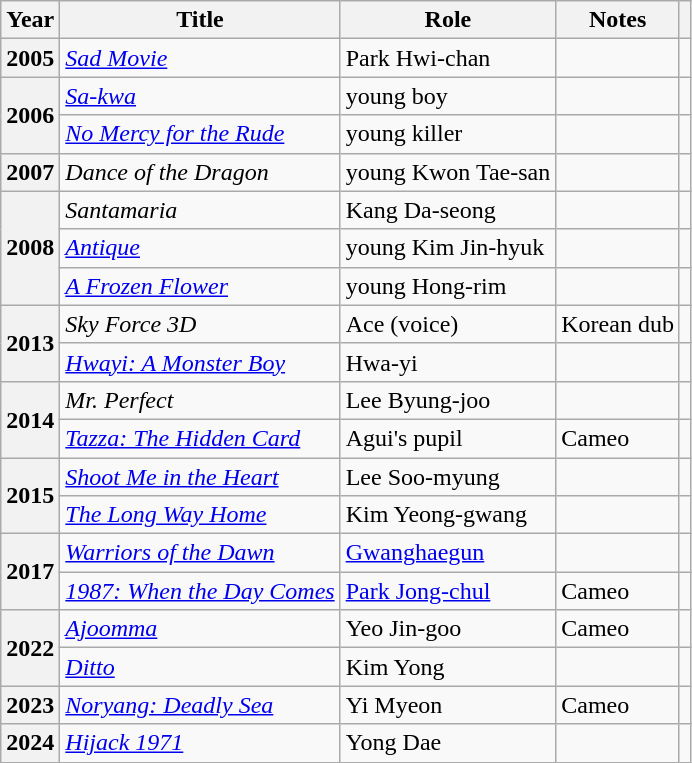<table class="wikitable sortable plainrowheaders">
<tr>
<th>Year</th>
<th>Title</th>
<th>Role</th>
<th>Notes</th>
<th class="unsortable"></th>
</tr>
<tr>
<th scope="row">2005</th>
<td><em><a href='#'>Sad Movie</a></em></td>
<td>Park Hwi-chan</td>
<td></td>
<td></td>
</tr>
<tr>
<th scope="row" rowspan=2>2006</th>
<td><em><a href='#'>Sa-kwa</a></em></td>
<td>young boy</td>
<td></td>
<td></td>
</tr>
<tr>
<td><em><a href='#'>No Mercy for the Rude</a></em></td>
<td>young killer</td>
<td></td>
<td></td>
</tr>
<tr>
<th scope="row">2007</th>
<td><em>Dance of the Dragon</em></td>
<td>young Kwon Tae-san</td>
<td></td>
<td></td>
</tr>
<tr>
<th scope="row" rowspan=3>2008</th>
<td><em>Santamaria</em></td>
<td>Kang Da-seong</td>
<td></td>
<td></td>
</tr>
<tr>
<td><em><a href='#'>Antique</a></em></td>
<td>young Kim Jin-hyuk</td>
<td></td>
<td></td>
</tr>
<tr>
<td><em><a href='#'>A Frozen Flower</a></em></td>
<td>young Hong-rim</td>
<td></td>
<td></td>
</tr>
<tr>
<th scope="row" rowspan="2">2013</th>
<td><em>Sky Force 3D</em></td>
<td>Ace (voice)</td>
<td>Korean dub</td>
<td></td>
</tr>
<tr>
<td><em><a href='#'>Hwayi: A Monster Boy</a></em></td>
<td>Hwa-yi</td>
<td></td>
<td></td>
</tr>
<tr>
<th scope="row" rowspan=2>2014</th>
<td><em>Mr. Perfect</em></td>
<td>Lee Byung-joo</td>
<td></td>
<td></td>
</tr>
<tr>
<td><em><a href='#'>Tazza: The Hidden Card</a></em></td>
<td>Agui's pupil</td>
<td>Cameo</td>
<td></td>
</tr>
<tr>
<th scope="row" rowspan="2">2015</th>
<td><em><a href='#'>Shoot Me in the Heart</a></em></td>
<td>Lee Soo-myung</td>
<td></td>
<td></td>
</tr>
<tr>
<td><em><a href='#'>The Long Way Home</a></em></td>
<td>Kim Yeong-gwang</td>
<td></td>
<td></td>
</tr>
<tr>
<th scope="row" rowspan="2">2017</th>
<td><em><a href='#'>Warriors of the Dawn</a></em></td>
<td><a href='#'>Gwanghaegun</a></td>
<td></td>
<td></td>
</tr>
<tr>
<td><em><a href='#'>1987: When the Day Comes</a></em></td>
<td><a href='#'>Park Jong-chul</a></td>
<td>Cameo</td>
<td></td>
</tr>
<tr>
<th scope="row" rowspan="2">2022</th>
<td><em><a href='#'>Ajoomma</a></em></td>
<td>Yeo Jin-goo</td>
<td>Cameo</td>
<td></td>
</tr>
<tr>
<td><a href='#'><em>Ditto</em></a></td>
<td>Kim Yong</td>
<td></td>
<td></td>
</tr>
<tr>
<th scope="row">2023</th>
<td><em><a href='#'>Noryang: Deadly Sea</a></em></td>
<td>Yi Myeon</td>
<td>Cameo</td>
<td></td>
</tr>
<tr>
<th scope="row">2024</th>
<td><em><a href='#'>Hijack 1971</a></em></td>
<td>Yong Dae</td>
<td></td>
<td></td>
</tr>
</table>
